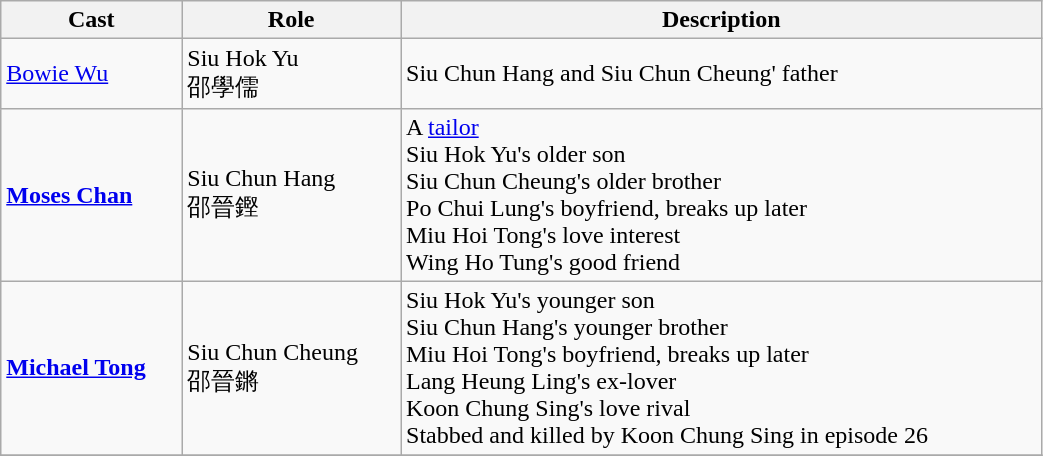<table class="wikitable" width="55%">
<tr>
<th>Cast</th>
<th>Role</th>
<th>Description</th>
</tr>
<tr>
<td><a href='#'>Bowie Wu</a></td>
<td>Siu Hok Yu<br>邵學儒</td>
<td>Siu Chun Hang and Siu Chun Cheung' father</td>
</tr>
<tr>
<td><strong><a href='#'>Moses Chan</a></strong></td>
<td>Siu Chun Hang<br>邵晉鏗</td>
<td>A <a href='#'>tailor</a><br>Siu Hok Yu's older son<br>Siu Chun Cheung's older brother<br>Po Chui Lung's boyfriend, breaks up later<br>Miu Hoi Tong's love interest<br>Wing Ho Tung's good friend</td>
</tr>
<tr>
<td><strong><a href='#'>Michael Tong</a></strong></td>
<td>Siu Chun Cheung<br>邵晉鏘</td>
<td>Siu Hok Yu's younger son<br>Siu Chun Hang's younger brother<br>Miu Hoi Tong's boyfriend, breaks up later<br>Lang Heung Ling's ex-lover<br>Koon Chung Sing's love rival<br>Stabbed and killed by Koon Chung Sing in episode 26</td>
</tr>
<tr>
</tr>
</table>
